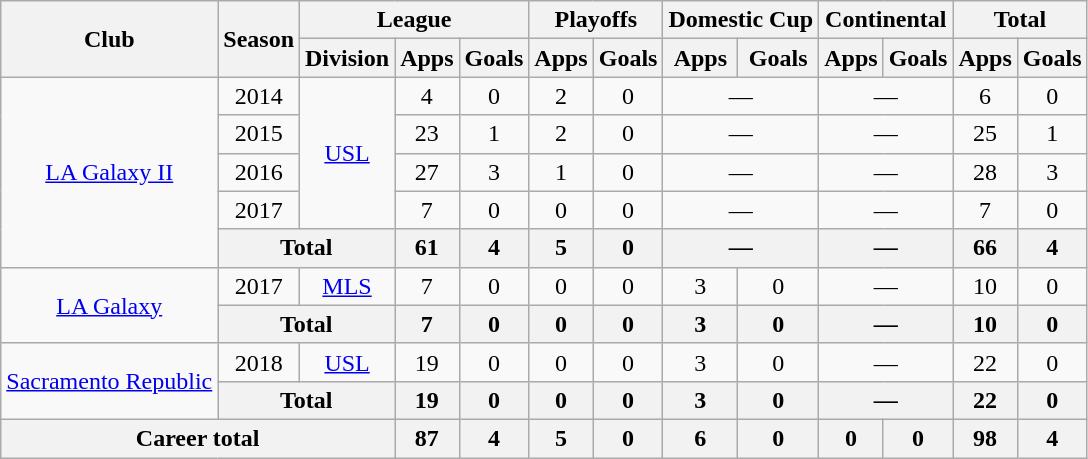<table class="wikitable" style="text-align: center;">
<tr>
<th rowspan="2">Club</th>
<th rowspan="2">Season</th>
<th colspan="3">League</th>
<th colspan="2">Playoffs</th>
<th colspan="2">Domestic Cup</th>
<th colspan="2">Continental</th>
<th colspan="2">Total</th>
</tr>
<tr>
<th>Division</th>
<th>Apps</th>
<th>Goals</th>
<th>Apps</th>
<th>Goals</th>
<th>Apps</th>
<th>Goals</th>
<th>Apps</th>
<th>Goals</th>
<th>Apps</th>
<th>Goals</th>
</tr>
<tr>
<td rowspan="5"><a href='#'>LA Galaxy II</a></td>
<td>2014</td>
<td rowspan="4"><a href='#'>USL</a></td>
<td>4</td>
<td>0</td>
<td>2</td>
<td>0</td>
<td colspan="2">—</td>
<td colspan="2">—</td>
<td>6</td>
<td>0</td>
</tr>
<tr>
<td>2015</td>
<td>23</td>
<td>1</td>
<td>2</td>
<td>0</td>
<td colspan="2">—</td>
<td colspan="2">—</td>
<td>25</td>
<td>1</td>
</tr>
<tr>
<td>2016</td>
<td>27</td>
<td>3</td>
<td>1</td>
<td>0</td>
<td colspan="2">—</td>
<td colspan="2">—</td>
<td>28</td>
<td>3</td>
</tr>
<tr>
<td>2017</td>
<td>7</td>
<td>0</td>
<td>0</td>
<td>0</td>
<td colspan="2">—</td>
<td colspan="2">—</td>
<td>7</td>
<td>0</td>
</tr>
<tr>
<th colspan="2">Total</th>
<th>61</th>
<th>4</th>
<th>5</th>
<th>0</th>
<th colspan="2">—</th>
<th colspan="2">—</th>
<th>66</th>
<th>4</th>
</tr>
<tr>
<td rowspan="2"><a href='#'>LA Galaxy</a></td>
<td>2017</td>
<td><a href='#'>MLS</a></td>
<td>7</td>
<td>0</td>
<td>0</td>
<td>0</td>
<td>3</td>
<td>0</td>
<td colspan="2">—</td>
<td>10</td>
<td>0</td>
</tr>
<tr>
<th colspan="2">Total</th>
<th>7</th>
<th>0</th>
<th>0</th>
<th>0</th>
<th>3</th>
<th>0</th>
<th colspan="2">—</th>
<th>10</th>
<th>0</th>
</tr>
<tr>
<td rowspan="2"><a href='#'>Sacramento Republic</a></td>
<td>2018</td>
<td><a href='#'>USL</a></td>
<td>19</td>
<td>0</td>
<td>0</td>
<td>0</td>
<td>3</td>
<td>0</td>
<td colspan="2">—</td>
<td>22</td>
<td>0</td>
</tr>
<tr>
<th colspan="2">Total</th>
<th>19</th>
<th>0</th>
<th>0</th>
<th>0</th>
<th>3</th>
<th>0</th>
<th colspan="2">—</th>
<th>22</th>
<th>0</th>
</tr>
<tr>
<th colspan="3">Career total</th>
<th>87</th>
<th>4</th>
<th>5</th>
<th>0</th>
<th>6</th>
<th>0</th>
<th>0</th>
<th>0</th>
<th>98</th>
<th>4</th>
</tr>
</table>
